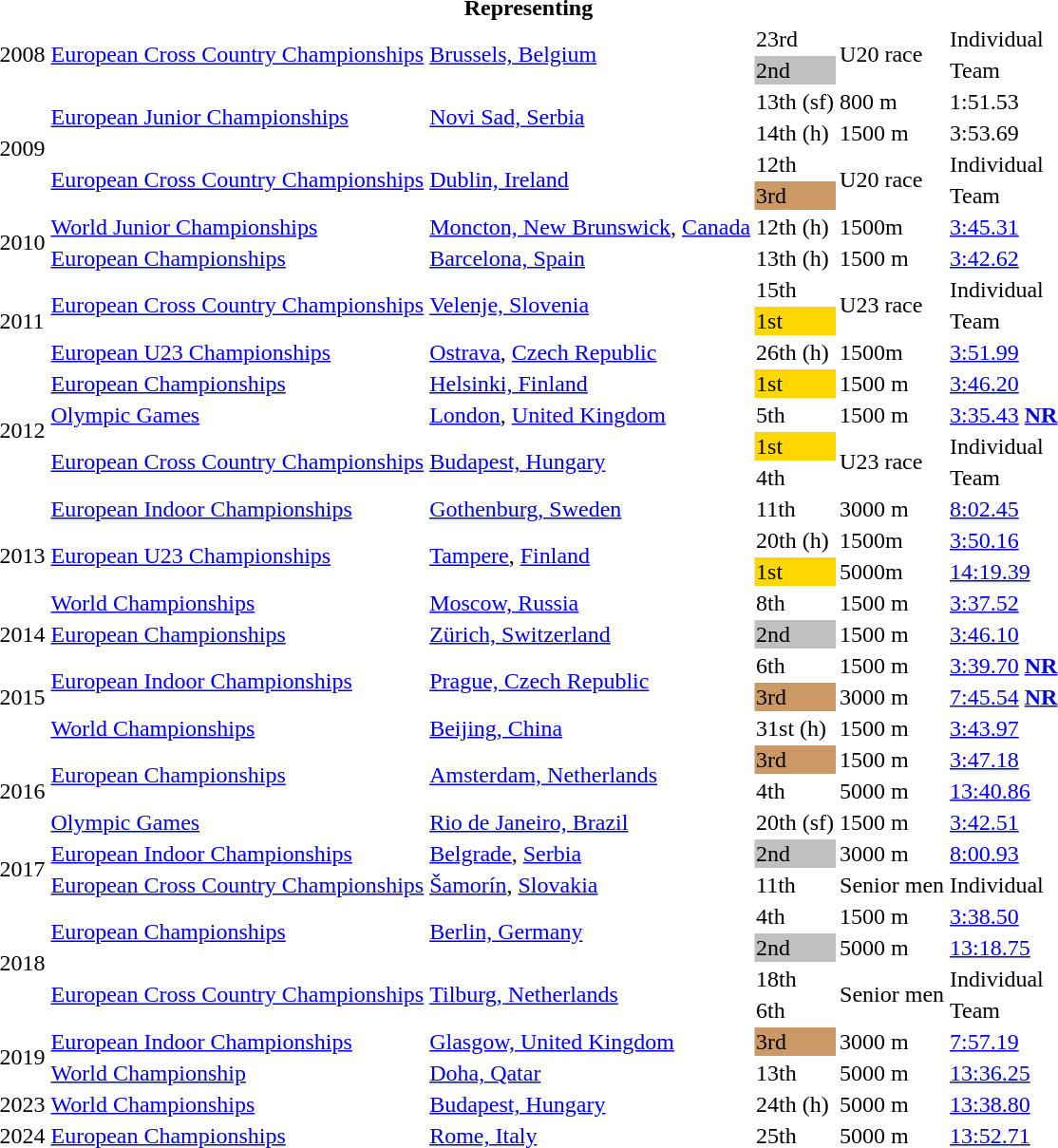<table>
<tr>
<th colspan="6">Representing </th>
</tr>
<tr>
<td rowspan=2>2008</td>
<td rowspan=2><a href='#'>European Cross Country Championships</a></td>
<td rowspan=2><a href='#'>Brussels, Belgium</a></td>
<td>23rd</td>
<td rowspan=2>U20 race</td>
<td>Individual</td>
</tr>
<tr>
<td bgcolor=silver>2nd</td>
<td>Team</td>
</tr>
<tr>
<td rowspan=4>2009</td>
<td rowspan=2><a href='#'>European Junior Championships</a></td>
<td rowspan=2><a href='#'>Novi Sad, Serbia</a></td>
<td>13th (sf)</td>
<td>800 m</td>
<td>1:51.53</td>
</tr>
<tr>
<td>14th (h)</td>
<td>1500 m</td>
<td>3:53.69</td>
</tr>
<tr>
<td rowspan=2><a href='#'>European Cross Country Championships</a></td>
<td rowspan=2><a href='#'>Dublin, Ireland</a></td>
<td>12th</td>
<td rowspan=2>U20 race</td>
<td>Individual</td>
</tr>
<tr>
<td bgcolor=cc9966>3rd</td>
<td>Team</td>
</tr>
<tr>
<td rowspan=2>2010</td>
<td><a href='#'>World Junior Championships</a></td>
<td><a href='#'>Moncton, New Brunswick</a>, <a href='#'>Canada</a></td>
<td>12th (h)</td>
<td>1500m</td>
<td><a href='#'>3:45.31</a></td>
</tr>
<tr>
<td><a href='#'>European Championships</a></td>
<td><a href='#'>Barcelona, Spain</a></td>
<td>13th (h)</td>
<td>1500 m</td>
<td><a href='#'>3:42.62</a></td>
</tr>
<tr>
<td rowspan=3>2011</td>
<td rowspan=2><a href='#'>European Cross Country Championships</a></td>
<td rowspan=2><a href='#'>Velenje, Slovenia</a></td>
<td>15th</td>
<td rowspan=2>U23 race</td>
<td>Individual</td>
</tr>
<tr>
<td bgcolor=gold>1st</td>
<td>Team</td>
</tr>
<tr>
<td><a href='#'>European U23 Championships</a></td>
<td><a href='#'>Ostrava</a>, <a href='#'>Czech Republic</a></td>
<td>26th (h)</td>
<td>1500m</td>
<td><a href='#'>3:51.99</a></td>
</tr>
<tr>
<td rowspan=4>2012</td>
<td><a href='#'>European Championships</a></td>
<td><a href='#'>Helsinki, Finland</a></td>
<td bgcolor=gold>1st</td>
<td>1500 m</td>
<td><a href='#'>3:46.20</a></td>
</tr>
<tr>
<td><a href='#'>Olympic Games</a></td>
<td><a href='#'>London</a>, <a href='#'>United Kingdom</a></td>
<td>5th</td>
<td>1500 m</td>
<td><a href='#'>3:35.43</a> <strong><a href='#'>NR</a></strong></td>
</tr>
<tr>
<td rowspan=2><a href='#'>European Cross Country Championships</a></td>
<td rowspan=2><a href='#'>Budapest, Hungary</a></td>
<td bgcolor=gold>1st</td>
<td rowspan=2>U23 race</td>
<td>Individual</td>
</tr>
<tr>
<td>4th</td>
<td>Team</td>
</tr>
<tr>
<td rowspan=4>2013</td>
<td><a href='#'>European Indoor Championships</a></td>
<td><a href='#'>Gothenburg, Sweden</a></td>
<td>11th</td>
<td>3000 m</td>
<td><a href='#'>8:02.45</a></td>
</tr>
<tr>
<td rowspan=2><a href='#'>European U23 Championships</a></td>
<td rowspan=2><a href='#'>Tampere</a>, <a href='#'>Finland</a></td>
<td>20th (h)</td>
<td>1500m</td>
<td><a href='#'>3:50.16</a></td>
</tr>
<tr>
<td bgcolor=gold>1st</td>
<td>5000m</td>
<td><a href='#'>14:19.39</a></td>
</tr>
<tr>
<td><a href='#'>World Championships</a></td>
<td><a href='#'>Moscow, Russia</a></td>
<td>8th</td>
<td>1500 m</td>
<td><a href='#'>3:37.52</a></td>
</tr>
<tr>
<td>2014</td>
<td><a href='#'>European Championships</a></td>
<td><a href='#'>Zürich, Switzerland</a></td>
<td bgcolor=silver>2nd</td>
<td>1500 m</td>
<td><a href='#'>3:46.10</a></td>
</tr>
<tr>
<td rowspan=3>2015</td>
<td rowspan=2><a href='#'>European Indoor Championships</a></td>
<td rowspan=2><a href='#'>Prague, Czech Republic</a></td>
<td>6th</td>
<td>1500 m</td>
<td><a href='#'>3:39.70</a> <strong><a href='#'>NR</a></strong></td>
</tr>
<tr>
<td bgcolor=cc9966>3rd</td>
<td>3000 m</td>
<td><a href='#'>7:45.54</a> <strong><a href='#'>NR</a></strong></td>
</tr>
<tr>
<td><a href='#'>World Championships</a></td>
<td><a href='#'>Beijing, China</a></td>
<td>31st (h)</td>
<td>1500 m</td>
<td><a href='#'>3:43.97</a></td>
</tr>
<tr>
<td rowspan=3>2016</td>
<td rowspan=2><a href='#'>European Championships</a></td>
<td rowspan=2><a href='#'>Amsterdam, Netherlands</a></td>
<td bgcolor=cc9966>3rd</td>
<td>1500 m</td>
<td><a href='#'>3:47.18</a></td>
</tr>
<tr>
<td>4th</td>
<td>5000 m</td>
<td><a href='#'>13:40.86</a></td>
</tr>
<tr>
<td><a href='#'>Olympic Games</a></td>
<td><a href='#'>Rio de Janeiro, Brazil</a></td>
<td>20th (sf)</td>
<td>1500 m</td>
<td><a href='#'>3:42.51</a></td>
</tr>
<tr>
<td rowspan=2>2017</td>
<td><a href='#'>European Indoor Championships</a></td>
<td><a href='#'>Belgrade</a>, <a href='#'>Serbia</a></td>
<td bgcolor=silver>2nd</td>
<td>3000 m</td>
<td><a href='#'>8:00.93</a></td>
</tr>
<tr>
<td><a href='#'>European Cross Country Championships</a></td>
<td><a href='#'>Šamorín</a>, <a href='#'>Slovakia</a></td>
<td>11th</td>
<td>Senior men</td>
<td>Individual</td>
</tr>
<tr>
<td rowspan=4>2018</td>
<td rowspan=2><a href='#'>European Championships</a></td>
<td rowspan=2><a href='#'>Berlin, Germany</a></td>
<td>4th</td>
<td>1500 m</td>
<td><a href='#'>3:38.50</a></td>
</tr>
<tr>
<td bgcolor=silver>2nd</td>
<td>5000 m</td>
<td><a href='#'>13:18.75</a></td>
</tr>
<tr>
<td rowspan=2><a href='#'>European Cross Country Championships</a></td>
<td rowspan=2><a href='#'>Tilburg, Netherlands</a></td>
<td>18th</td>
<td rowspan=2>Senior men</td>
<td>Individual</td>
</tr>
<tr>
<td>6th</td>
<td>Team</td>
</tr>
<tr>
<td rowspan=2>2019</td>
<td><a href='#'>European Indoor Championships</a></td>
<td><a href='#'>Glasgow, United Kingdom</a></td>
<td bgcolor=cc9966>3rd</td>
<td>3000 m</td>
<td><a href='#'>7:57.19</a></td>
</tr>
<tr>
<td><a href='#'>World Championship</a></td>
<td><a href='#'>Doha, Qatar</a></td>
<td>13th</td>
<td>5000 m</td>
<td><a href='#'>13:36.25</a></td>
</tr>
<tr>
<td>2023</td>
<td><a href='#'>World Championships</a></td>
<td><a href='#'>Budapest, Hungary</a></td>
<td>24th (h)</td>
<td>5000 m</td>
<td><a href='#'>13:38.80</a></td>
</tr>
<tr>
<td>2024</td>
<td><a href='#'>European Championships</a></td>
<td><a href='#'>Rome, Italy</a></td>
<td>25th</td>
<td>5000 m</td>
<td><a href='#'>13:52.71</a></td>
</tr>
</table>
